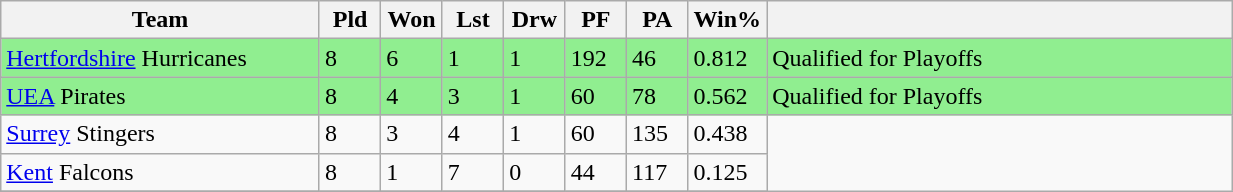<table class="wikitable" width=65%">
<tr>
<th width=26%>Team</th>
<th width=5%>Pld</th>
<th width=5%>Won</th>
<th width=5%>Lst</th>
<th width=5%>Drw</th>
<th width=5%>PF</th>
<th width=5%>PA</th>
<th width=6%>Win%</th>
<th width=38%></th>
</tr>
<tr style="background:lightgreen">
<td><a href='#'>Hertfordshire</a> Hurricanes</td>
<td>8</td>
<td>6</td>
<td>1</td>
<td>1</td>
<td>192</td>
<td>46</td>
<td>0.812</td>
<td>Qualified for Playoffs</td>
</tr>
<tr style="background:lightgreen">
<td><a href='#'>UEA</a> Pirates</td>
<td>8</td>
<td>4</td>
<td>3</td>
<td>1</td>
<td>60</td>
<td>78</td>
<td>0.562</td>
<td>Qualified for Playoffs</td>
</tr>
<tr>
<td><a href='#'>Surrey</a> Stingers</td>
<td>8</td>
<td>3</td>
<td>4</td>
<td>1</td>
<td>60</td>
<td>135</td>
<td>0.438</td>
</tr>
<tr>
<td><a href='#'>Kent</a> Falcons</td>
<td>8</td>
<td>1</td>
<td>7</td>
<td>0</td>
<td>44</td>
<td>117</td>
<td>0.125</td>
</tr>
<tr>
</tr>
</table>
